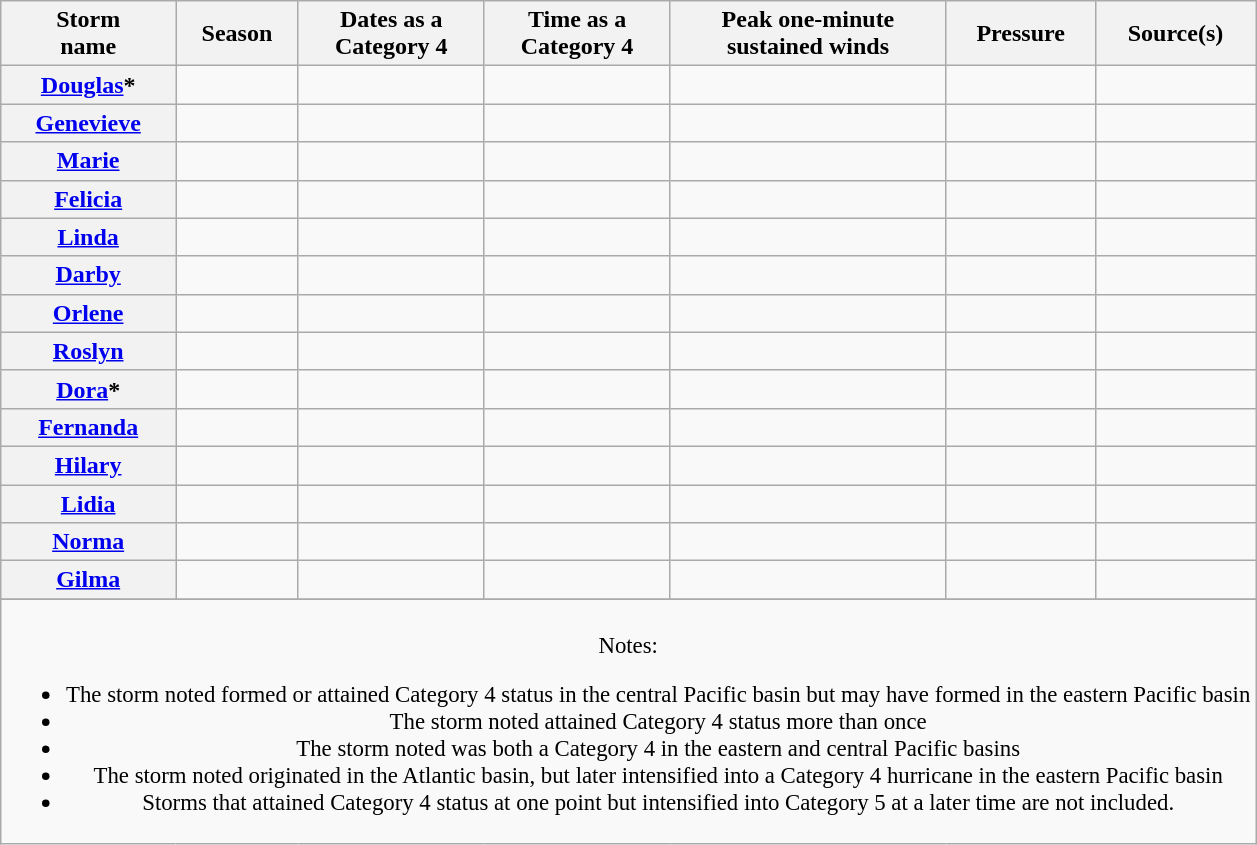<table class="wikitable plainrowheaders sortable">
<tr>
<th scope="col">Storm<br>name</th>
<th scope="col">Season</th>
<th scope="col">Dates as a<br>Category 4</th>
<th scope="col">Time as a<br>Category 4</th>
<th scope="col">Peak one-minute<br>sustained winds</th>
<th scope="col">Pressure</th>
<th scope="col" class="unsortable">Source(s)</th>
</tr>
<tr>
<th scope="row"><a href='#'>Douglas</a>*</th>
<td></td>
<td></td>
<td></td>
<td></td>
<td></td>
<td></td>
</tr>
<tr>
<th scope="row"><a href='#'>Genevieve</a></th>
<td></td>
<td></td>
<td></td>
<td></td>
<td></td>
<td></td>
</tr>
<tr>
<th scope="row"><a href='#'>Marie</a></th>
<td></td>
<td></td>
<td></td>
<td></td>
<td></td>
<td></td>
</tr>
<tr>
<th scope="row"><a href='#'>Felicia</a></th>
<td></td>
<td></td>
<td></td>
<td></td>
<td></td>
<td></td>
</tr>
<tr>
<th scope="row"><a href='#'>Linda</a></th>
<td></td>
<td></td>
<td></td>
<td></td>
<td></td>
<td></td>
</tr>
<tr>
<th scope="row"><a href='#'>Darby</a></th>
<td></td>
<td></td>
<td></td>
<td></td>
<td></td>
<td></td>
</tr>
<tr>
<th scope="row"><a href='#'>Orlene</a></th>
<td></td>
<td></td>
<td></td>
<td></td>
<td></td>
<td></td>
</tr>
<tr>
<th scope="row"><a href='#'>Roslyn</a></th>
<td></td>
<td></td>
<td></td>
<td></td>
<td></td>
<td></td>
</tr>
<tr>
<th scope="row"><a href='#'>Dora</a>*</th>
<td></td>
<td></td>
<td></td>
<td></td>
<td></td>
<td></td>
</tr>
<tr>
<th scope="row"><a href='#'>Fernanda</a></th>
<td></td>
<td></td>
<td></td>
<td></td>
<td></td>
<td></td>
</tr>
<tr>
<th scope="row"><a href='#'>Hilary</a></th>
<td></td>
<td></td>
<td></td>
<td></td>
<td></td>
<td></td>
</tr>
<tr>
<th scope="row"><a href='#'>Lidia</a></th>
<td></td>
<td></td>
<td></td>
<td></td>
<td></td>
<td></td>
</tr>
<tr>
<th scope="row"><a href='#'>Norma</a></th>
<td></td>
<td></td>
<td></td>
<td></td>
<td></td>
<td></td>
</tr>
<tr>
<th scope="row"><a href='#'>Gilma</a></th>
<td></td>
<td></td>
<td></td>
<td></td>
<td></td>
<td></td>
</tr>
<tr>
</tr>
<tr class="sortbottom">
<td colspan="7" style="text-align:center; font-size:95%;"><br>Notes:<ul><li> The storm noted formed or attained Category 4 status in the central Pacific basin but may have formed in the eastern Pacific basin</li><li> The storm noted attained Category 4 status more than once</li><li> The storm noted was both a Category 4 in the eastern and central Pacific basins</li><li> The storm noted originated in the Atlantic basin, but later intensified into a Category 4 hurricane in the eastern Pacific basin</li><li> Storms that attained Category 4 status at one point but intensified into Category 5 at a later time are not included.</li></ul></td>
</tr>
</table>
